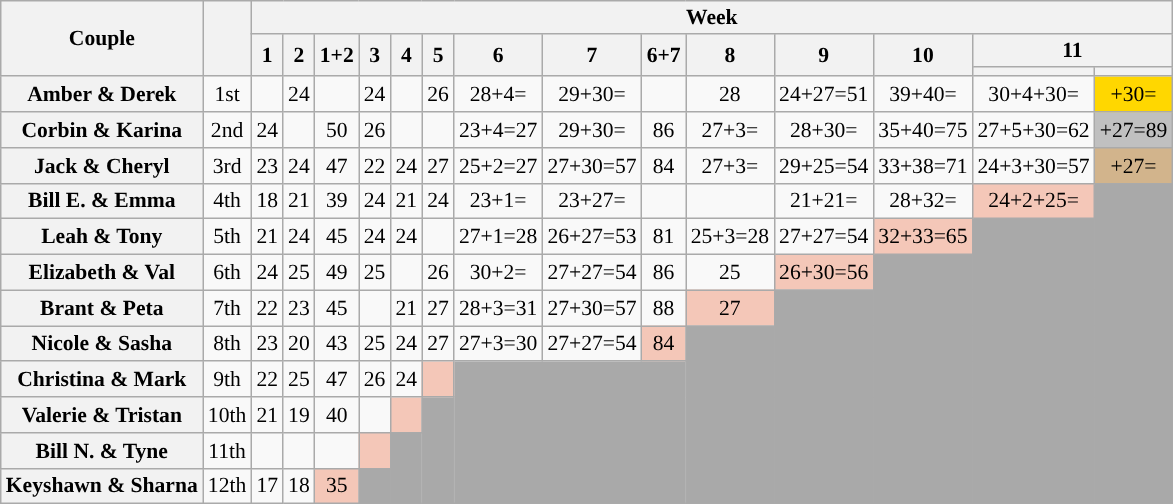<table class="wikitable sortable" style="text-align:center; font-size:90%">
<tr>
<th scope="col" rowspan="3" style="text-align:center; line-height:15px;">Couple</th>
<th scope="col" rowspan="3" style="text-align:center; line-height:15px;"></th>
<th colspan="14" style="text-align:center; line-height:15px;">Week</th>
</tr>
<tr>
<th scope="col" rowspan=2 style="line-height:15px;">1</th>
<th scope="col" rowspan=2 style="line-height:15px;">2</th>
<th scope="col" rowspan=2 style="line-height:15px;">1+2</th>
<th scope="col" rowspan=2 style="line-height:15px;">3</th>
<th scope="col" rowspan=2 style="line-height:15px;">4</th>
<th scope="col" rowspan=2 style="line-height:15px;">5</th>
<th scope="col" rowspan=2 style="line-height:15px;">6</th>
<th scope="col" rowspan=2 style="line-height:15px;">7</th>
<th scope="col" rowspan=2 style="line-height:15px;">6+7</th>
<th scope="col" rowspan=2 style="line-height:15px;">8</th>
<th scope="col" rowspan=2 style="line-height:15px;">9</th>
<th scope="col" rowspan=2 style="line-height:15px;">10</th>
<th scope="col" colspan=2 style="line-height:15px;">11</th>
</tr>
<tr>
<th style="line-height:15px;"></th>
<th style="line-height:15px;"></th>
</tr>
<tr>
<th scope="row">Amber & Derek</th>
<td>1st</td>
<td></td>
<td>24</td>
<td></td>
<td>24</td>
<td></td>
<td>26</td>
<td>28+4=</td>
<td>29+30=</td>
<td></td>
<td>28</td>
<td>24+27=51</td>
<td>39+40=</td>
<td>30+4+30=</td>
<td bgcolor=gold >+30=</td>
</tr>
<tr>
<th scope="row">Corbin & Karina</th>
<td>2nd</td>
<td>24</td>
<td></td>
<td>50</td>
<td>26</td>
<td></td>
<td></td>
<td>23+4=27</td>
<td>29+30=</td>
<td>86</td>
<td>27+3=</td>
<td>28+30=</td>
<td>35+40=75</td>
<td>27+5+30=62</td>
<td bgcolor=silver >+27=89</td>
</tr>
<tr>
<th scope="row">Jack & Cheryl</th>
<td>3rd</td>
<td>23</td>
<td>24</td>
<td>47</td>
<td>22</td>
<td>24</td>
<td>27</td>
<td>25+2=27</td>
<td>27+30=57</td>
<td>84</td>
<td>27+3=</td>
<td>29+25=54</td>
<td>33+38=71</td>
<td>24+3+30=57</td>
<td bgcolor=tan >+27=</td>
</tr>
<tr>
<th scope="row">Bill E. & Emma</th>
<td>4th</td>
<td>18</td>
<td>21</td>
<td>39</td>
<td>24</td>
<td>21</td>
<td>24</td>
<td>23+1=</td>
<td>23+27=</td>
<td></td>
<td></td>
<td>21+21=</td>
<td>28+32=</td>
<td bgcolor=f4c7b8 >24+2+25=</td>
<td rowspan="9" style="background:darkgrey;"></td>
</tr>
<tr>
<th scope="row">Leah & Tony</th>
<td>5th</td>
<td>21</td>
<td>24</td>
<td>45</td>
<td>24</td>
<td>24</td>
<td></td>
<td>27+1=28</td>
<td>26+27=53</td>
<td>81</td>
<td>25+3=28</td>
<td>27+27=54</td>
<td bgcolor=f4c7b8 >32+33=65</td>
<td rowspan="8" style="background:darkgrey;"></td>
</tr>
<tr>
<th scope="row">Elizabeth & Val</th>
<td>6th</td>
<td>24</td>
<td>25</td>
<td>49</td>
<td>25</td>
<td></td>
<td>26</td>
<td>30+2=</td>
<td>27+27=54</td>
<td>86</td>
<td>25</td>
<td bgcolor=f4c7b8 >26+30=56</td>
<td rowspan="7" style="background:darkgrey;"></td>
</tr>
<tr>
<th scope="row">Brant & Peta</th>
<td>7th</td>
<td>22</td>
<td>23</td>
<td>45</td>
<td></td>
<td>21</td>
<td>27</td>
<td>28+3=31</td>
<td>27+30=57</td>
<td>88</td>
<td bgcolor=f4c7b8>27</td>
<td rowspan="6" style="background:darkgrey;"></td>
</tr>
<tr>
<th scope="row">Nicole & Sasha</th>
<td>8th</td>
<td>23</td>
<td>20</td>
<td>43</td>
<td>25</td>
<td>24</td>
<td>27</td>
<td>27+3=30</td>
<td>27+27=54</td>
<td bgcolor=f4c7b8>84</td>
<td rowspan="5" style="background:darkgrey;"></td>
</tr>
<tr>
<th scope="row">Christina & Mark</th>
<td>9th</td>
<td>22</td>
<td>25</td>
<td>47</td>
<td>26</td>
<td>24</td>
<td bgcolor=f4c7b8></td>
<td colspan="3" rowspan="4" style="background:darkgrey;"></td>
</tr>
<tr>
<th scope="row">Valerie & Tristan</th>
<td>10th</td>
<td>21</td>
<td>19</td>
<td>40</td>
<td></td>
<td bgcolor=f4c7b8></td>
<td rowspan="3" style="background:darkgrey;"></td>
</tr>
<tr>
<th scope="row">Bill N. & Tyne</th>
<td>11th</td>
<td></td>
<td></td>
<td></td>
<td bgcolor=f4c7b8></td>
<td rowspan="2" style="background:darkgrey;"></td>
</tr>
<tr>
<th scope="row">Keyshawn & Sharna</th>
<td>12th</td>
<td>17</td>
<td>18</td>
<td bgcolor=f4c7b8>35</td>
<td style="background:darkgrey;"></td>
</tr>
</table>
